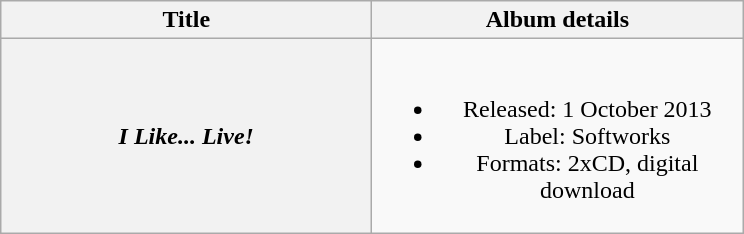<table class="wikitable plainrowheaders" style="text-align:center;">
<tr>
<th scope="col" style="width:15em;">Title</th>
<th scope="col" style="width:15em;">Album details</th>
</tr>
<tr>
<th scope="row"><em>I Like... Live!</em></th>
<td><br><ul><li>Released: 1 October 2013</li><li>Label: Softworks</li><li>Formats: 2xCD, digital download</li></ul></td>
</tr>
</table>
